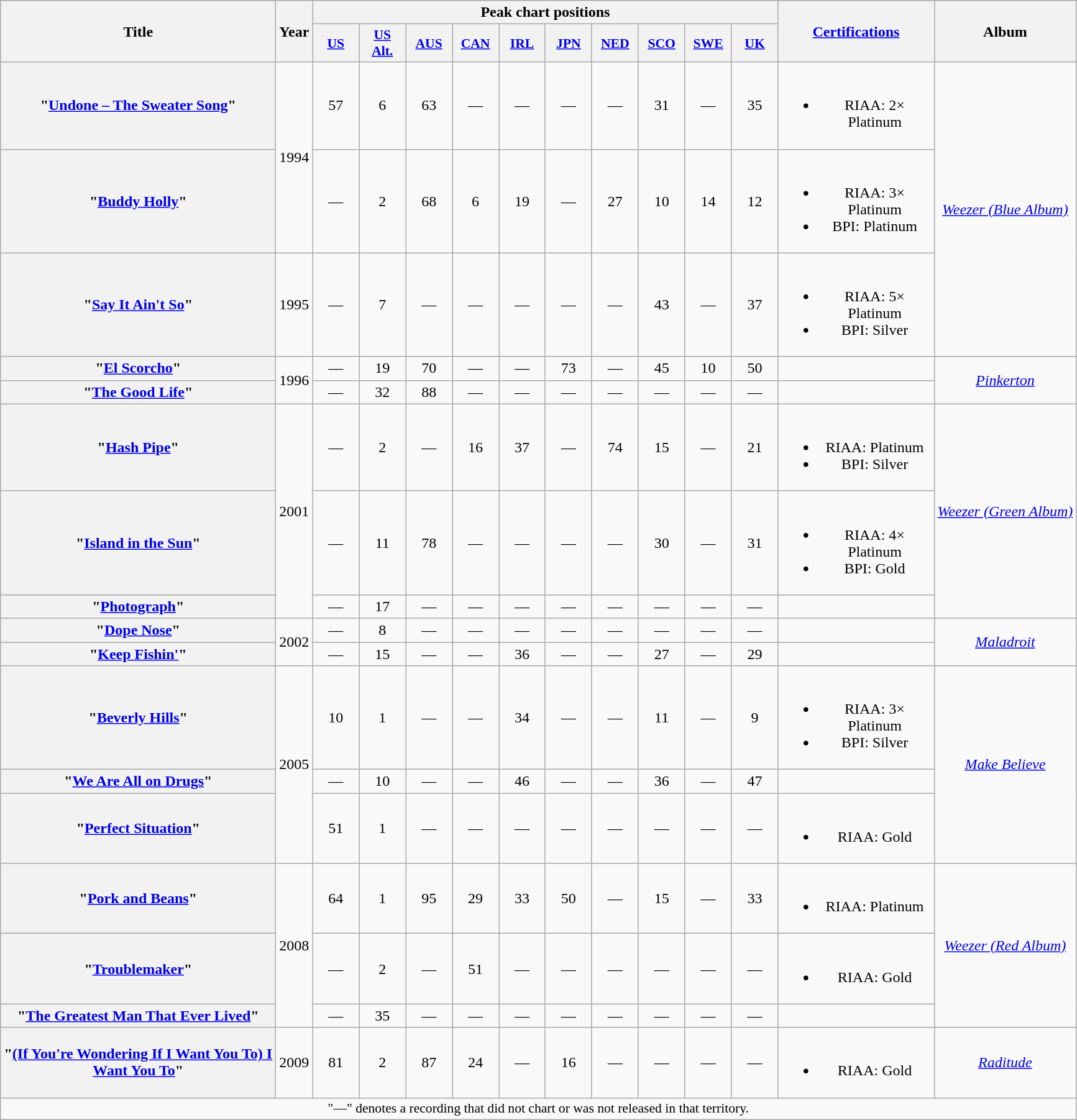<table class="wikitable plainrowheaders" style="text-align:center;">
<tr>
<th scope="col" rowspan="2" style="width:18em;">Title</th>
<th scope="col" rowspan="2" style="width:2em;">Year</th>
<th scope="col" colspan="10">Peak chart positions</th>
<th scope="col" rowspan="2" style="width:10em;"><a href='#'>Certifications</a></th>
<th scope="col" rowspan="2">Album</th>
</tr>
<tr>
<th scope="col" style="width:3em;font-size:90%;"><a href='#'>US</a><br></th>
<th scope="col" style="width:3em;font-size:90%;"><a href='#'>US<br>Alt.</a><br></th>
<th scope="col" style="width:3em;font-size:90%;"><a href='#'>AUS</a><br></th>
<th scope="col" style="width:3em;font-size:90%;"><a href='#'>CAN</a><br></th>
<th scope="col" style="width:3em;font-size:90%;"><a href='#'>IRL</a><br></th>
<th scope="col" style="width:3em;font-size:90%;"><a href='#'>JPN</a><br></th>
<th scope="col" style="width:3em;font-size:90%;"><a href='#'>NED</a><br></th>
<th scope="col" style="width:3em;font-size:90%;"><a href='#'>SCO</a><br></th>
<th scope="col" style="width:3em;font-size:90%;"><a href='#'>SWE</a><br></th>
<th scope="col" style="width:3em;font-size:90%;"><a href='#'>UK</a><br></th>
</tr>
<tr>
<th scope="row">"<a href='#'>Undone – The Sweater Song</a>"</th>
<td rowspan="2">1994</td>
<td>57</td>
<td>6</td>
<td>63</td>
<td>—</td>
<td>—</td>
<td>—</td>
<td>—</td>
<td>31</td>
<td>—</td>
<td>35</td>
<td><br><ul><li>RIAA: 2× Platinum</li></ul></td>
<td rowspan="3"><em><a href='#'>Weezer (Blue Album)</a></em></td>
</tr>
<tr>
<th scope="row">"<a href='#'>Buddy Holly</a>"</th>
<td>—</td>
<td>2</td>
<td>68</td>
<td>6</td>
<td>19</td>
<td>—</td>
<td>27</td>
<td>10</td>
<td>14</td>
<td>12</td>
<td><br><ul><li>RIAA: 3× Platinum</li><li>BPI: Platinum</li></ul></td>
</tr>
<tr>
<th scope="row">"<a href='#'>Say It Ain't So</a>"</th>
<td>1995</td>
<td>—</td>
<td>7</td>
<td>—</td>
<td>—</td>
<td>—</td>
<td>—</td>
<td>—</td>
<td>43</td>
<td>—</td>
<td>37</td>
<td><br><ul><li>RIAA: 5× Platinum</li><li>BPI: Silver</li></ul></td>
</tr>
<tr>
<th scope="row">"<a href='#'>El Scorcho</a>"</th>
<td rowspan="2">1996</td>
<td>—</td>
<td>19</td>
<td>70</td>
<td>—</td>
<td>—</td>
<td>73</td>
<td>—</td>
<td>45</td>
<td>10</td>
<td>50</td>
<td></td>
<td rowspan="2"><em><a href='#'>Pinkerton</a></em></td>
</tr>
<tr>
<th scope="row">"<a href='#'>The Good Life</a>"</th>
<td>—</td>
<td>32</td>
<td>88</td>
<td>—</td>
<td>—</td>
<td>—</td>
<td>—</td>
<td>—</td>
<td>—</td>
<td>—</td>
<td></td>
</tr>
<tr>
<th scope="row">"<a href='#'>Hash Pipe</a>"</th>
<td rowspan="3">2001</td>
<td>—</td>
<td>2</td>
<td>—</td>
<td>16</td>
<td>37</td>
<td>—</td>
<td>74</td>
<td>15</td>
<td>—</td>
<td>21</td>
<td><br><ul><li>RIAA: Platinum</li><li>BPI: Silver</li></ul></td>
<td rowspan="3"><em><a href='#'>Weezer (Green Album)</a></em></td>
</tr>
<tr>
<th scope="row">"<a href='#'>Island in the Sun</a>"</th>
<td>—</td>
<td>11</td>
<td>78</td>
<td>—</td>
<td>—</td>
<td>—</td>
<td>—</td>
<td>30</td>
<td>—</td>
<td>31</td>
<td><br><ul><li>RIAA: 4× Platinum</li><li>BPI: Gold</li></ul></td>
</tr>
<tr>
<th scope="row">"<a href='#'>Photograph</a>"</th>
<td>—</td>
<td>17</td>
<td>—</td>
<td>—</td>
<td>—</td>
<td>—</td>
<td>—</td>
<td>—</td>
<td>—</td>
<td>—</td>
<td></td>
</tr>
<tr>
<th scope="row">"<a href='#'>Dope Nose</a>"</th>
<td rowspan="2">2002</td>
<td>—</td>
<td>8</td>
<td>—</td>
<td>—</td>
<td>—</td>
<td>—</td>
<td>—</td>
<td>—</td>
<td>—</td>
<td>—</td>
<td></td>
<td rowspan="2"><em><a href='#'>Maladroit</a></em></td>
</tr>
<tr>
<th scope="row">"<a href='#'>Keep Fishin'</a>"</th>
<td>—</td>
<td>15</td>
<td>—</td>
<td>—</td>
<td>36</td>
<td>—</td>
<td>—</td>
<td>27</td>
<td>—</td>
<td>29</td>
<td></td>
</tr>
<tr>
<th scope="row">"<a href='#'>Beverly Hills</a>"</th>
<td rowspan="3">2005</td>
<td>10</td>
<td>1</td>
<td>—</td>
<td>—</td>
<td>34</td>
<td>—</td>
<td>—</td>
<td>11</td>
<td>—</td>
<td>9</td>
<td><br><ul><li>RIAA: 3× Platinum</li><li>BPI: Silver</li></ul></td>
<td rowspan="3"><em><a href='#'>Make Believe</a></em></td>
</tr>
<tr>
<th scope="row">"<a href='#'>We Are All on Drugs</a>"</th>
<td>—</td>
<td>10</td>
<td>—</td>
<td>—</td>
<td>46</td>
<td>—</td>
<td>—</td>
<td>36</td>
<td>—</td>
<td>47</td>
<td></td>
</tr>
<tr>
<th scope="row">"<a href='#'>Perfect Situation</a>"</th>
<td>51</td>
<td>1</td>
<td>—</td>
<td>—</td>
<td>—</td>
<td>—</td>
<td>—</td>
<td>—</td>
<td>—</td>
<td>—</td>
<td><br><ul><li>RIAA: Gold</li></ul></td>
</tr>
<tr>
<th scope="row">"<a href='#'>Pork and Beans</a>"</th>
<td rowspan="3">2008</td>
<td>64</td>
<td>1</td>
<td>95</td>
<td>29</td>
<td>33</td>
<td>50</td>
<td>—</td>
<td>15</td>
<td>—</td>
<td>33</td>
<td><br><ul><li>RIAA: Platinum</li></ul></td>
<td rowspan="3"><em><a href='#'>Weezer (Red Album)</a></em></td>
</tr>
<tr>
<th scope="row">"<a href='#'>Troublemaker</a>"</th>
<td>—</td>
<td>2</td>
<td>—</td>
<td>51</td>
<td>—</td>
<td>—</td>
<td>—</td>
<td>—</td>
<td>—</td>
<td>—</td>
<td><br><ul><li>RIAA: Gold</li></ul></td>
</tr>
<tr>
<th scope="row">"<a href='#'>The Greatest Man That Ever Lived</a>"</th>
<td>—</td>
<td>35</td>
<td>—</td>
<td>—</td>
<td>—</td>
<td>—</td>
<td>—</td>
<td>—</td>
<td>—</td>
<td>—</td>
<td></td>
</tr>
<tr>
<th scope="row">"<a href='#'>(If You're Wondering If I Want You To) I Want You To</a>"</th>
<td>2009</td>
<td>81</td>
<td>2</td>
<td>87</td>
<td>24</td>
<td>—</td>
<td>16</td>
<td>—</td>
<td>—</td>
<td>—</td>
<td>—</td>
<td><br><ul><li>RIAA: Gold</li></ul></td>
<td><em><a href='#'>Raditude</a></em></td>
</tr>
<tr>
<td colspan="15" style="font-size:90%">"—" denotes a recording that did not chart or was not released in that territory.</td>
</tr>
</table>
